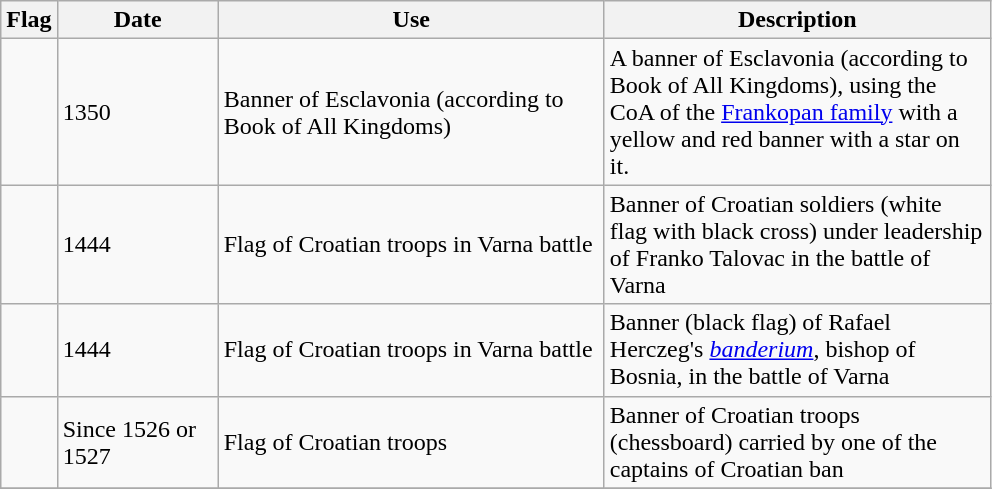<table class="wikitable">
<tr>
<th>Flag</th>
<th style="width:100px;">Date</th>
<th style="width:250px;">Use</th>
<th style="width:250px;">Description</th>
</tr>
<tr>
<td></td>
<td>1350</td>
<td>Banner of Esclavonia (according to Book of All Kingdoms)</td>
<td>A banner of Esclavonia (according to Book of All Kingdoms), using the CoA of the <a href='#'>Frankopan family</a> with a yellow and red banner with a star on it.</td>
</tr>
<tr>
<td></td>
<td>1444</td>
<td>Flag of Croatian troops in Varna battle</td>
<td>Banner of Croatian soldiers (white flag with black cross) under leadership of Franko Talovac in the battle of Varna</td>
</tr>
<tr>
<td></td>
<td>1444</td>
<td>Flag of Croatian troops in Varna battle</td>
<td>Banner (black flag) of Rafael Herczeg's <em><a href='#'>banderium</a></em>, bishop of Bosnia, in the battle of Varna</td>
</tr>
<tr>
<td></td>
<td>Since 1526 or 1527</td>
<td>Flag of Croatian troops</td>
<td>Banner of Croatian troops (chessboard) carried by one of the captains of Croatian ban</td>
</tr>
<tr>
</tr>
</table>
